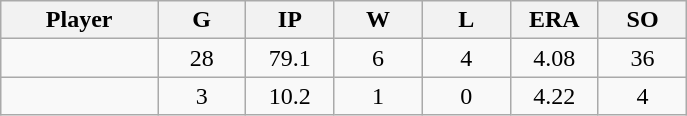<table class="wikitable sortable">
<tr>
<th bgcolor="#DDDDFF" width="16%">Player</th>
<th bgcolor="#DDDDFF" width="9%">G</th>
<th bgcolor="#DDDDFF" width="9%">IP</th>
<th bgcolor="#DDDDFF" width="9%">W</th>
<th bgcolor="#DDDDFF" width="9%">L</th>
<th bgcolor="#DDDDFF" width="9%">ERA</th>
<th bgcolor="#DDDDFF" width="9%">SO</th>
</tr>
<tr align="center">
<td></td>
<td>28</td>
<td>79.1</td>
<td>6</td>
<td>4</td>
<td>4.08</td>
<td>36</td>
</tr>
<tr align="center">
<td></td>
<td>3</td>
<td>10.2</td>
<td>1</td>
<td>0</td>
<td>4.22</td>
<td>4</td>
</tr>
</table>
